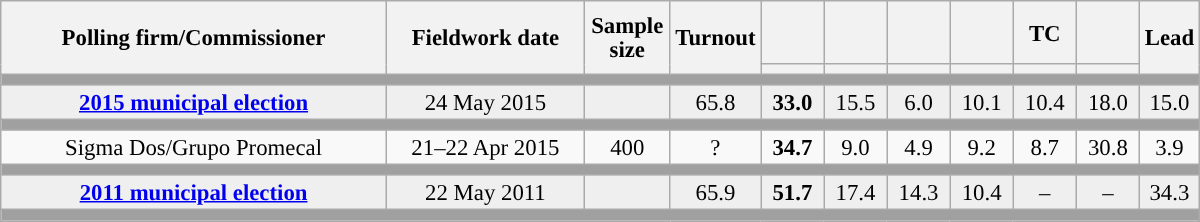<table class="wikitable collapsible collapsed" style="text-align:center; font-size:95%; line-height:16px;">
<tr style="height:42px;">
<th style="width:250px;" rowspan="2">Polling firm/Commissioner</th>
<th style="width:125px;" rowspan="2">Fieldwork date</th>
<th style="width:50px;" rowspan="2">Sample size</th>
<th style="width:45px;" rowspan="2">Turnout</th>
<th style="width:35px;"></th>
<th style="width:35px;"></th>
<th style="width:35px;"></th>
<th style="width:35px;"></th>
<th style="width:35px;">TC</th>
<th style="width:35px;"></th>
<th style="width:30px;" rowspan="2">Lead</th>
</tr>
<tr>
<th style="color:inherit;background:"></th>
<th style="color:inherit;background:"></th>
<th style="color:inherit;background:"></th>
<th style="color:inherit;background:"></th>
<th style="color:inherit;background:"></th>
<th style="color:inherit;background:"></th>
</tr>
<tr>
<td colspan="11" style="background:#A0A0A0"></td>
</tr>
<tr style="background:#EFEFEF;">
<td><strong><a href='#'>2015 municipal election</a></strong></td>
<td>24 May 2015</td>
<td></td>
<td>65.8</td>
<td><strong>33.0</strong><br></td>
<td>15.5<br></td>
<td>6.0<br></td>
<td>10.1<br></td>
<td>10.4<br></td>
<td>18.0<br></td>
<td style="background:">15.0</td>
</tr>
<tr>
<td colspan="11" style="background:#A0A0A0"></td>
</tr>
<tr>
<td>Sigma Dos/Grupo Promecal</td>
<td>21–22 Apr 2015</td>
<td>400</td>
<td>?</td>
<td><strong>34.7</strong><br></td>
<td>9.0<br></td>
<td>4.9<br></td>
<td>9.2<br></td>
<td>8.7<br></td>
<td>30.8<br></td>
<td style="background:">3.9</td>
</tr>
<tr>
<td colspan="11" style="background:#A0A0A0"></td>
</tr>
<tr style="background:#EFEFEF;">
<td><strong><a href='#'>2011 municipal election</a></strong></td>
<td>22 May 2011</td>
<td></td>
<td>65.9</td>
<td><strong>51.7</strong><br></td>
<td>17.4<br></td>
<td>14.3<br></td>
<td>10.4<br></td>
<td>–</td>
<td>–</td>
<td style="background:">34.3</td>
</tr>
<tr>
<td colspan="11" style="background:#A0A0A0"></td>
</tr>
</table>
